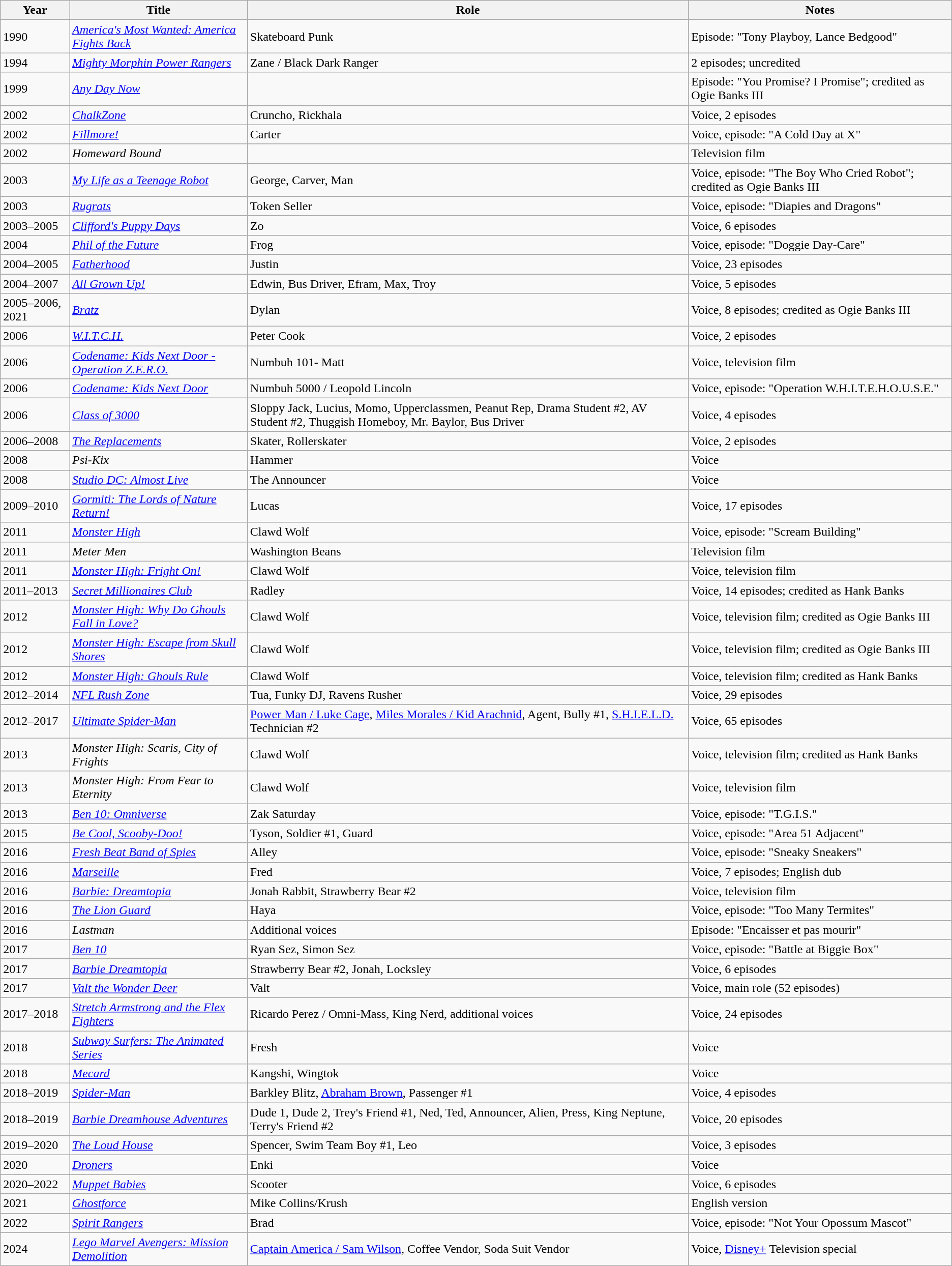<table class="wikitable sortable">
<tr>
<th>Year</th>
<th>Title</th>
<th>Role</th>
<th>Notes</th>
</tr>
<tr>
<td>1990</td>
<td><em><a href='#'>America's Most Wanted: America Fights Back</a></em></td>
<td>Skateboard Punk</td>
<td>Episode: "Tony Playboy, Lance Bedgood"</td>
</tr>
<tr>
<td>1994</td>
<td><em><a href='#'>Mighty Morphin Power Rangers</a></em></td>
<td>Zane / Black Dark Ranger</td>
<td>2 episodes; uncredited</td>
</tr>
<tr>
<td>1999</td>
<td><em><a href='#'>Any Day Now</a></em></td>
<td></td>
<td>Episode: "You Promise? I Promise"; credited as Ogie Banks III</td>
</tr>
<tr>
<td>2002</td>
<td><em><a href='#'>ChalkZone</a></em></td>
<td>Cruncho, Rickhala</td>
<td>Voice, 2 episodes</td>
</tr>
<tr>
<td>2002</td>
<td><em><a href='#'>Fillmore!</a></em></td>
<td>Carter</td>
<td>Voice, episode: "A Cold Day at X"</td>
</tr>
<tr>
<td>2002</td>
<td><em>Homeward Bound</em></td>
<td></td>
<td>Television film</td>
</tr>
<tr>
<td>2003</td>
<td><em><a href='#'>My Life as a Teenage Robot</a></em></td>
<td>George, Carver, Man</td>
<td>Voice, episode: "The Boy Who Cried Robot"; credited as Ogie Banks III</td>
</tr>
<tr>
<td>2003</td>
<td><em><a href='#'>Rugrats</a></em></td>
<td>Token Seller</td>
<td>Voice, episode: "Diapies and Dragons"</td>
</tr>
<tr>
<td>2003–2005</td>
<td><em><a href='#'>Clifford's Puppy Days</a></em></td>
<td>Zo</td>
<td>Voice, 6 episodes</td>
</tr>
<tr>
<td>2004</td>
<td><em><a href='#'>Phil of the Future</a></em></td>
<td>Frog</td>
<td>Voice, episode: "Doggie Day-Care"</td>
</tr>
<tr>
<td>2004–2005</td>
<td><em><a href='#'>Fatherhood</a></em></td>
<td>Justin</td>
<td>Voice, 23 episodes</td>
</tr>
<tr>
<td>2004–2007</td>
<td><em><a href='#'>All Grown Up!</a></em></td>
<td>Edwin, Bus Driver, Efram, Max, Troy</td>
<td>Voice, 5 episodes</td>
</tr>
<tr>
<td>2005–2006, 2021</td>
<td><em><a href='#'>Bratz</a></em></td>
<td>Dylan</td>
<td>Voice, 8 episodes; credited as Ogie Banks III</td>
</tr>
<tr>
<td>2006</td>
<td><em><a href='#'>W.I.T.C.H.</a></em></td>
<td>Peter Cook</td>
<td>Voice, 2 episodes</td>
</tr>
<tr>
<td>2006</td>
<td><em><a href='#'>Codename: Kids Next Door - Operation Z.E.R.O.</a></em></td>
<td>Numbuh 101- Matt</td>
<td>Voice, television film</td>
</tr>
<tr>
<td>2006</td>
<td><em><a href='#'>Codename: Kids Next Door</a></em></td>
<td>Numbuh 5000 / Leopold Lincoln</td>
<td>Voice, episode: "Operation W.H.I.T.E.H.O.U.S.E."</td>
</tr>
<tr>
<td>2006</td>
<td><em><a href='#'>Class of 3000</a></em></td>
<td>Sloppy Jack, Lucius, Momo, Upperclassmen, Peanut Rep, Drama Student #2, AV Student #2, Thuggish Homeboy, Mr. Baylor, Bus Driver</td>
<td>Voice, 4 episodes</td>
</tr>
<tr>
<td>2006–2008</td>
<td><em><a href='#'>The Replacements</a></em></td>
<td>Skater, Rollerskater</td>
<td>Voice, 2 episodes</td>
</tr>
<tr>
<td>2008</td>
<td><em>Psi-Kix</em></td>
<td>Hammer</td>
<td>Voice</td>
</tr>
<tr>
<td>2008</td>
<td><em><a href='#'>Studio DC: Almost Live</a></em></td>
<td>The Announcer</td>
<td>Voice</td>
</tr>
<tr>
<td>2009–2010</td>
<td><em><a href='#'>Gormiti: The Lords of Nature Return!</a></em></td>
<td>Lucas</td>
<td>Voice, 17 episodes</td>
</tr>
<tr>
<td>2011</td>
<td><em><a href='#'>Monster High</a></em></td>
<td>Clawd Wolf</td>
<td>Voice, episode: "Scream Building"</td>
</tr>
<tr>
<td>2011</td>
<td><em>Meter Men</em></td>
<td>Washington Beans</td>
<td>Television film</td>
</tr>
<tr>
<td>2011</td>
<td><em><a href='#'>Monster High: Fright On!</a></em></td>
<td>Clawd Wolf</td>
<td>Voice, television film</td>
</tr>
<tr>
<td>2011–2013</td>
<td><em><a href='#'>Secret Millionaires Club</a></em></td>
<td>Radley</td>
<td>Voice, 14 episodes; credited as Hank Banks</td>
</tr>
<tr>
<td>2012</td>
<td><em><a href='#'>Monster High: Why Do Ghouls Fall in Love?</a></em></td>
<td>Clawd Wolf</td>
<td>Voice, television film; credited as Ogie Banks III</td>
</tr>
<tr>
<td>2012</td>
<td><em><a href='#'>Monster High: Escape from Skull Shores</a></em></td>
<td>Clawd Wolf</td>
<td>Voice, television film; credited as Ogie Banks III</td>
</tr>
<tr>
<td>2012</td>
<td><em><a href='#'>Monster High: Ghouls Rule</a></em></td>
<td>Clawd Wolf</td>
<td>Voice, television film; credited as Hank Banks</td>
</tr>
<tr>
<td>2012–2014</td>
<td><em><a href='#'>NFL Rush Zone</a></em></td>
<td>Tua, Funky DJ, Ravens Rusher</td>
<td>Voice, 29 episodes</td>
</tr>
<tr>
<td>2012–2017</td>
<td><em><a href='#'>Ultimate Spider-Man</a></em></td>
<td><a href='#'>Power Man / Luke Cage</a>, <a href='#'>Miles Morales / Kid Arachnid</a>, Agent, Bully #1, <a href='#'>S.H.I.E.L.D.</a> Technician #2</td>
<td>Voice, 65 episodes</td>
</tr>
<tr>
<td>2013</td>
<td><em>Monster High: Scaris, City of Frights</em></td>
<td>Clawd Wolf</td>
<td>Voice, television film; credited as Hank Banks</td>
</tr>
<tr>
<td>2013</td>
<td><em>Monster High: From Fear to Eternity</em></td>
<td>Clawd Wolf</td>
<td>Voice, television film</td>
</tr>
<tr>
<td>2013</td>
<td><em><a href='#'>Ben 10: Omniverse</a></em></td>
<td>Zak Saturday</td>
<td>Voice, episode: "T.G.I.S."</td>
</tr>
<tr>
<td>2015</td>
<td><em><a href='#'>Be Cool, Scooby-Doo!</a></em></td>
<td>Tyson, Soldier #1, Guard</td>
<td>Voice, episode: "Area 51 Adjacent"</td>
</tr>
<tr>
<td>2016</td>
<td><em><a href='#'>Fresh Beat Band of Spies</a></em></td>
<td>Alley</td>
<td>Voice, episode: "Sneaky Sneakers"</td>
</tr>
<tr>
<td>2016</td>
<td><em><a href='#'>Marseille</a></em></td>
<td>Fred</td>
<td>Voice, 7 episodes; English dub</td>
</tr>
<tr>
<td>2016</td>
<td><em><a href='#'>Barbie: Dreamtopia</a></em></td>
<td>Jonah Rabbit, Strawberry Bear #2</td>
<td>Voice, television film</td>
</tr>
<tr>
<td>2016</td>
<td><em><a href='#'>The Lion Guard</a></em></td>
<td>Haya</td>
<td>Voice, episode: "Too Many Termites"</td>
</tr>
<tr>
<td>2016</td>
<td><em>Lastman</em></td>
<td>Additional voices</td>
<td>Episode: "Encaisser et pas mourir"</td>
</tr>
<tr>
<td>2017</td>
<td><em><a href='#'>Ben 10</a></em></td>
<td>Ryan Sez, Simon Sez</td>
<td>Voice, episode: "Battle at Biggie Box"</td>
</tr>
<tr>
<td>2017</td>
<td><em><a href='#'>Barbie Dreamtopia</a></em></td>
<td>Strawberry Bear #2, Jonah, Locksley</td>
<td>Voice, 6 episodes</td>
</tr>
<tr>
<td>2017</td>
<td><em><a href='#'>Valt the Wonder Deer</a></em></td>
<td>Valt</td>
<td>Voice, main role (52 episodes)</td>
</tr>
<tr>
<td>2017–2018</td>
<td><em><a href='#'>Stretch Armstrong and the Flex Fighters</a></em></td>
<td>Ricardo Perez / Omni-Mass, King Nerd, additional voices</td>
<td>Voice, 24 episodes</td>
</tr>
<tr>
<td>2018</td>
<td><em><a href='#'>Subway Surfers: The Animated Series</a></em></td>
<td>Fresh</td>
<td>Voice</td>
</tr>
<tr>
<td>2018</td>
<td><em><a href='#'>Mecard</a></em></td>
<td>Kangshi, Wingtok</td>
<td>Voice</td>
</tr>
<tr>
<td>2018–2019</td>
<td><em><a href='#'>Spider-Man</a></em></td>
<td>Barkley Blitz, <a href='#'>Abraham Brown</a>, Passenger #1</td>
<td>Voice, 4 episodes</td>
</tr>
<tr>
<td>2018–2019</td>
<td><em><a href='#'>Barbie Dreamhouse Adventures</a></em></td>
<td>Dude 1, Dude 2, Trey's Friend #1, Ned, Ted, Announcer, Alien, Press, King Neptune, Terry's Friend #2</td>
<td>Voice, 20 episodes</td>
</tr>
<tr>
<td>2019–2020</td>
<td><em><a href='#'>The Loud House</a></em></td>
<td>Spencer, Swim Team Boy #1, Leo</td>
<td>Voice, 3 episodes</td>
</tr>
<tr>
<td>2020</td>
<td><em><a href='#'>Droners</a></em></td>
<td>Enki</td>
<td>Voice</td>
</tr>
<tr>
<td>2020–2022</td>
<td><em><a href='#'>Muppet Babies</a></em></td>
<td>Scooter</td>
<td>Voice, 6 episodes</td>
</tr>
<tr>
<td>2021</td>
<td><em><a href='#'>Ghostforce</a></em></td>
<td>Mike Collins/Krush</td>
<td>English version</td>
</tr>
<tr>
<td>2022</td>
<td><em><a href='#'>Spirit Rangers</a></em></td>
<td>Brad</td>
<td>Voice, episode: "Not Your Opossum Mascot"</td>
</tr>
<tr>
<td>2024</td>
<td><em><a href='#'>Lego Marvel Avengers: Mission Demolition</a></em></td>
<td><a href='#'>Captain America / Sam Wilson</a>, Coffee Vendor, Soda Suit Vendor</td>
<td>Voice, <a href='#'>Disney+</a> Television special</td>
</tr>
</table>
